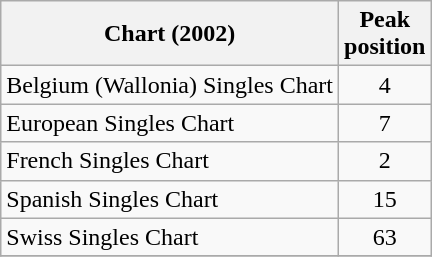<table class="wikitable sortable">
<tr>
<th>Chart (2002)</th>
<th>Peak<br>position</th>
</tr>
<tr>
<td>Belgium (Wallonia) Singles Chart</td>
<td align="center">4</td>
</tr>
<tr>
<td>European Singles Chart</td>
<td align="center">7</td>
</tr>
<tr>
<td>French Singles Chart</td>
<td align="center">2</td>
</tr>
<tr>
<td>Spanish Singles Chart</td>
<td align="center">15</td>
</tr>
<tr>
<td>Swiss Singles Chart</td>
<td align="center">63</td>
</tr>
<tr>
</tr>
</table>
